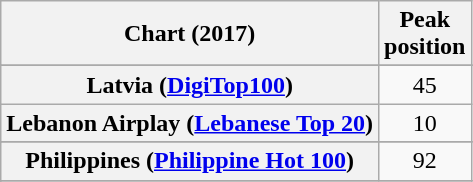<table class="wikitable sortable plainrowheaders" style="text-align:center">
<tr>
<th scope="col">Chart (2017)</th>
<th scope="col">Peak<br>position</th>
</tr>
<tr>
</tr>
<tr>
</tr>
<tr>
</tr>
<tr>
</tr>
<tr>
</tr>
<tr>
</tr>
<tr>
</tr>
<tr>
</tr>
<tr>
</tr>
<tr>
</tr>
<tr>
</tr>
<tr>
</tr>
<tr>
</tr>
<tr>
</tr>
<tr>
<th scope="row">Latvia (<a href='#'>DigiTop100</a>)</th>
<td>45</td>
</tr>
<tr>
<th scope="row">Lebanon Airplay (<a href='#'>Lebanese Top 20</a>)</th>
<td>10</td>
</tr>
<tr>
</tr>
<tr>
</tr>
<tr>
</tr>
<tr>
</tr>
<tr>
<th scope="row">Philippines (<a href='#'>Philippine Hot 100</a>)</th>
<td>92</td>
</tr>
<tr>
</tr>
<tr>
</tr>
<tr>
</tr>
<tr>
</tr>
<tr>
</tr>
<tr>
</tr>
<tr>
</tr>
<tr>
</tr>
<tr>
</tr>
<tr>
</tr>
<tr>
</tr>
<tr>
</tr>
</table>
